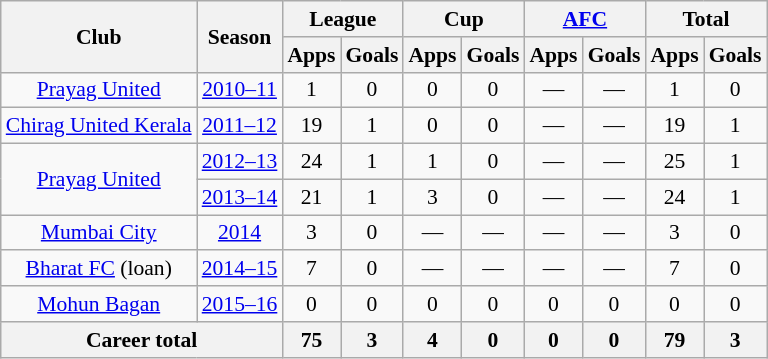<table class="wikitable" style="font-size:90%; text-align:center;">
<tr>
<th rowspan="2">Club</th>
<th rowspan="2">Season</th>
<th colspan="2">League</th>
<th colspan="2">Cup</th>
<th colspan="2"><a href='#'>AFC</a></th>
<th colspan="2">Total</th>
</tr>
<tr>
<th>Apps</th>
<th>Goals</th>
<th>Apps</th>
<th>Goals</th>
<th>Apps</th>
<th>Goals</th>
<th>Apps</th>
<th>Goals</th>
</tr>
<tr>
<td rowspan="1"><a href='#'>Prayag United</a></td>
<td><a href='#'>2010–11</a></td>
<td>1</td>
<td>0</td>
<td>0</td>
<td>0</td>
<td>—</td>
<td>—</td>
<td>1</td>
<td>0</td>
</tr>
<tr>
<td rowspan="1"><a href='#'>Chirag United Kerala</a></td>
<td><a href='#'>2011–12</a></td>
<td>19</td>
<td>1</td>
<td>0</td>
<td>0</td>
<td>—</td>
<td>—</td>
<td>19</td>
<td>1</td>
</tr>
<tr>
<td rowspan="2"><a href='#'>Prayag United</a></td>
<td><a href='#'>2012–13</a></td>
<td>24</td>
<td>1</td>
<td>1</td>
<td>0</td>
<td>—</td>
<td>—</td>
<td>25</td>
<td>1</td>
</tr>
<tr>
<td><a href='#'>2013–14</a></td>
<td>21</td>
<td>1</td>
<td>3</td>
<td>0</td>
<td>—</td>
<td>—</td>
<td>24</td>
<td>1</td>
</tr>
<tr>
<td rowspan="1"><a href='#'>Mumbai City</a></td>
<td><a href='#'>2014</a></td>
<td>3</td>
<td>0</td>
<td>—</td>
<td>—</td>
<td>—</td>
<td>—</td>
<td>3</td>
<td>0</td>
</tr>
<tr>
<td rowspan="1"><a href='#'>Bharat FC</a> (loan)</td>
<td><a href='#'>2014–15</a></td>
<td>7</td>
<td>0</td>
<td>—</td>
<td>—</td>
<td>—</td>
<td>—</td>
<td>7</td>
<td>0</td>
</tr>
<tr>
<td rowspan="1"><a href='#'>Mohun Bagan</a></td>
<td><a href='#'>2015–16</a></td>
<td>0</td>
<td>0</td>
<td>0</td>
<td>0</td>
<td>0</td>
<td>0</td>
<td>0</td>
<td>0</td>
</tr>
<tr>
<th colspan="2">Career total</th>
<th>75</th>
<th>3</th>
<th>4</th>
<th>0</th>
<th>0</th>
<th>0</th>
<th>79</th>
<th>3</th>
</tr>
</table>
